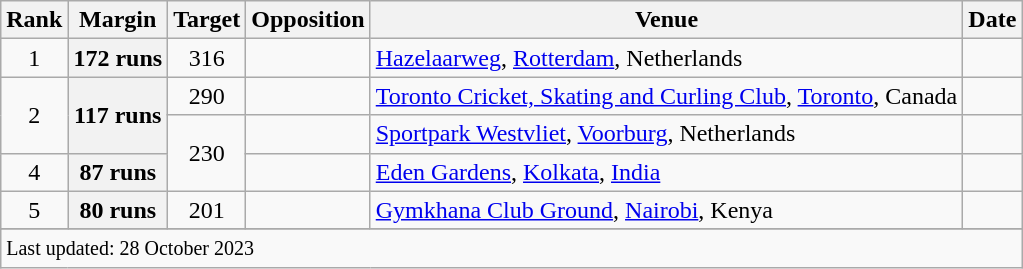<table class="wikitable plainrowheaders sortable">
<tr>
<th scope=col>Rank</th>
<th scope=col>Margin</th>
<th scope=col>Target</th>
<th scope=col>Opposition</th>
<th scope=col>Venue</th>
<th scope=col>Date</th>
</tr>
<tr>
<td align=center>1</td>
<th scope=row style=text-align:center;>172 runs</th>
<td align=center>316</td>
<td></td>
<td><a href='#'>Hazelaarweg</a>, <a href='#'>Rotterdam</a>, Netherlands</td>
<td></td>
</tr>
<tr>
<td align=center rowspan=2>2</td>
<th scope=row style=text-align:center; rowspan=2>117 runs</th>
<td align=center>290</td>
<td></td>
<td><a href='#'>Toronto Cricket, Skating and Curling Club</a>, <a href='#'>Toronto</a>, Canada</td>
<td></td>
</tr>
<tr>
<td align=center rowspan=2>230</td>
<td></td>
<td><a href='#'>Sportpark Westvliet</a>, <a href='#'>Voorburg</a>, Netherlands</td>
<td></td>
</tr>
<tr>
<td align=center>4</td>
<th scope=row style=text-align:center;>87 runs</th>
<td></td>
<td><a href='#'>Eden Gardens</a>, <a href='#'>Kolkata</a>, <a href='#'>India</a></td>
<td> </td>
</tr>
<tr>
<td align=center>5</td>
<th scope=row style=text-align:center;>80 runs</th>
<td align=center>201</td>
<td></td>
<td><a href='#'>Gymkhana Club Ground</a>, <a href='#'>Nairobi</a>, Kenya</td>
<td></td>
</tr>
<tr>
</tr>
<tr class=sortbottom>
<td colspan=6><small>Last updated: 28 October 2023</small></td>
</tr>
</table>
